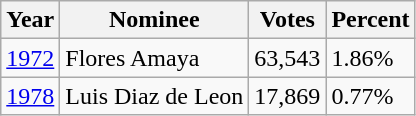<table class="wikitable">
<tr>
<th>Year</th>
<th>Nominee</th>
<th>Votes</th>
<th>Percent</th>
</tr>
<tr>
<td><a href='#'>1972</a></td>
<td>Flores Amaya</td>
<td>63,543</td>
<td>1.86%</td>
</tr>
<tr>
<td><a href='#'>1978</a></td>
<td>Luis Diaz de Leon</td>
<td>17,869</td>
<td>0.77%</td>
</tr>
</table>
